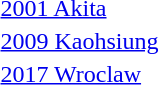<table>
<tr>
<td><a href='#'>2001 Akita</a></td>
<td></td>
<td></td>
<td></td>
</tr>
<tr>
<td><a href='#'>2009 Kaohsiung</a></td>
<td></td>
<td></td>
<td></td>
</tr>
<tr>
<td><a href='#'>2017 Wroclaw</a></td>
<td></td>
<td></td>
<td></td>
</tr>
</table>
